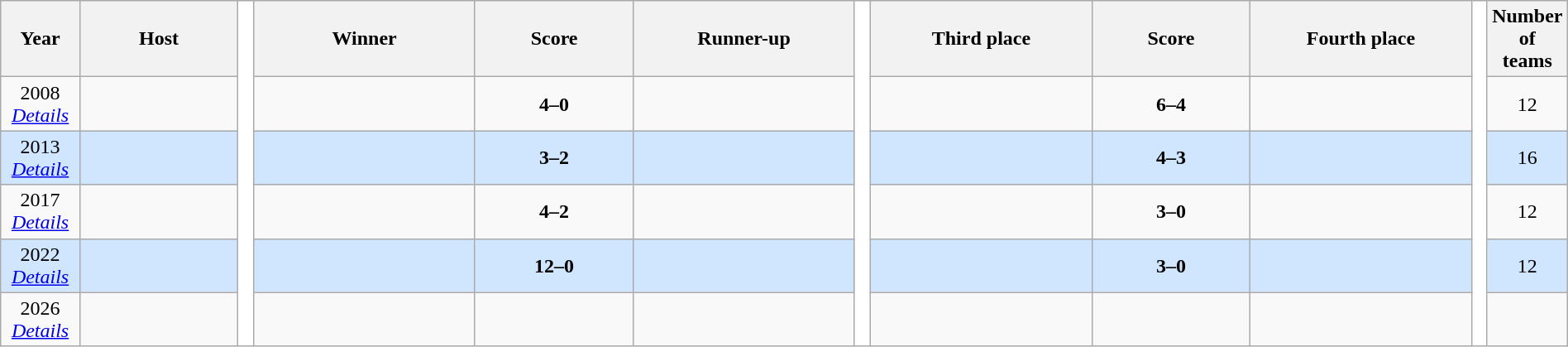<table class="wikitable" style="text-align:center;width:100%">
<tr>
<th width=5%>Year</th>
<th width=10%>Host</th>
<th rowspan="6" style="width:1%;background:#fff"></th>
<th width=14%>Winner</th>
<th width=10%>Score</th>
<th width=14%>Runner-up</th>
<th rowspan="6" style="width:1%;background:#fff"></th>
<th width=14%>Third place</th>
<th width=10%>Score</th>
<th width=14%>Fourth place</th>
<th rowspan="6" style="width:1%;background:#fff"></th>
<th width=4%>Number of teams</th>
</tr>
<tr>
<td>2008<br> <em><a href='#'>Details</a></em></td>
<td></td>
<td><strong></strong></td>
<td><strong>4–0</strong></td>
<td></td>
<td></td>
<td><strong>6–4</strong></td>
<td></td>
<td>12</td>
</tr>
<tr style="background:#D0E6FF">
<td>2013<br> <em><a href='#'>Details</a></em></td>
<td></td>
<td><strong></strong></td>
<td><strong>3–2</strong></td>
<td></td>
<td></td>
<td><strong>4–3</strong></td>
<td></td>
<td>16</td>
</tr>
<tr>
<td>2017<br> <em><a href='#'>Details</a></em></td>
<td></td>
<td><strong></strong></td>
<td><strong>4–2</strong></td>
<td></td>
<td></td>
<td><strong>3–0</strong></td>
<td></td>
<td>12</td>
</tr>
<tr style="background:#D0E6FF">
<td>2022<br> <em><a href='#'>Details</a></em></td>
<td></td>
<td><strong></strong></td>
<td><strong>12–0</strong></td>
<td></td>
<td></td>
<td><strong>3–0</strong></td>
<td></td>
<td>12</td>
</tr>
<tr>
<td>2026<br> <em><a href='#'>Details</a></em></td>
<td></td>
<td></td>
<td></td>
<td></td>
<td></td>
<td></td>
</tr>
</table>
